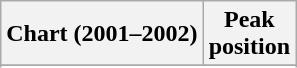<table class="wikitable sortable plainrowheaders" style="text-align:center">
<tr>
<th scope="col">Chart (2001–2002)</th>
<th scope="col">Peak<br>position</th>
</tr>
<tr>
</tr>
<tr>
</tr>
<tr>
</tr>
</table>
